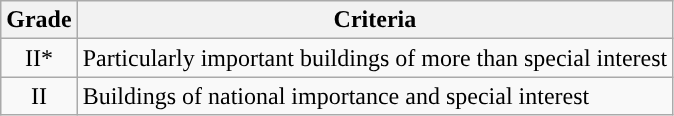<table class="wikitable">
<tr>
<th>Grade</th>
<th>Criteria</th>
</tr>
<tr>
<td align="center" >II*</td>
<td>Particularly important buildings of more than special interest</td>
</tr>
<tr>
<td align="center" >II</td>
<td>Buildings of national importance and special interest</td>
</tr>
</table>
